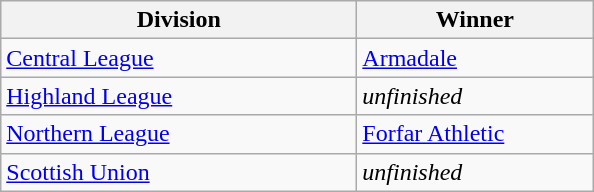<table class="wikitable">
<tr>
<th width=230>Division</th>
<th width=150>Winner</th>
</tr>
<tr>
<td><a href='#'>Central League</a></td>
<td><a href='#'>Armadale</a></td>
</tr>
<tr>
<td><a href='#'>Highland League</a></td>
<td><em>unfinished</em></td>
</tr>
<tr>
<td><a href='#'>Northern League</a></td>
<td><a href='#'>Forfar Athletic</a></td>
</tr>
<tr>
<td><a href='#'>Scottish Union</a></td>
<td><em>unfinished</em></td>
</tr>
</table>
